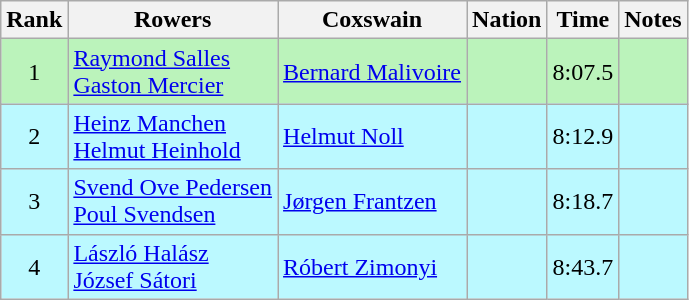<table class="wikitable sortable" style="text-align:center">
<tr>
<th>Rank</th>
<th>Rowers</th>
<th>Coxswain</th>
<th>Nation</th>
<th>Time</th>
<th>Notes</th>
</tr>
<tr bgcolor=bbf3bb>
<td>1</td>
<td align=left><a href='#'>Raymond Salles</a><br><a href='#'>Gaston Mercier</a></td>
<td align=left><a href='#'>Bernard Malivoire</a></td>
<td align=left></td>
<td>8:07.5</td>
<td></td>
</tr>
<tr bgcolor=bbf9ff>
<td>2</td>
<td align=left><a href='#'>Heinz Manchen</a><br><a href='#'>Helmut Heinhold</a></td>
<td align=left><a href='#'>Helmut Noll</a></td>
<td align=left></td>
<td>8:12.9</td>
<td></td>
</tr>
<tr bgcolor=bbf9ff>
<td>3</td>
<td align=left><a href='#'>Svend Ove Pedersen</a><br><a href='#'>Poul Svendsen</a></td>
<td align=left><a href='#'>Jørgen Frantzen</a></td>
<td align=left></td>
<td>8:18.7</td>
<td></td>
</tr>
<tr bgcolor=bbf9ff>
<td>4</td>
<td align=left><a href='#'>László Halász</a><br><a href='#'>József Sátori</a></td>
<td align=left><a href='#'>Róbert Zimonyi</a></td>
<td align=left></td>
<td>8:43.7</td>
<td></td>
</tr>
</table>
